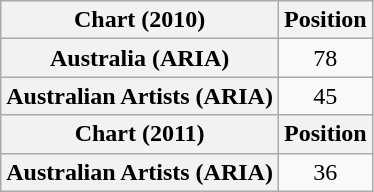<table class="wikitable sortable plainrowheaders" style="text-align:center">
<tr>
<th scope="col">Chart (2010)</th>
<th scope="col">Position</th>
</tr>
<tr>
<th scope="row">Australia (ARIA)</th>
<td>78</td>
</tr>
<tr>
<th scope="row">Australian Artists (ARIA)</th>
<td>45</td>
</tr>
<tr>
<th scope="col">Chart (2011)</th>
<th scope="col">Position</th>
</tr>
<tr>
<th scope="row">Australian Artists (ARIA)</th>
<td>36</td>
</tr>
</table>
